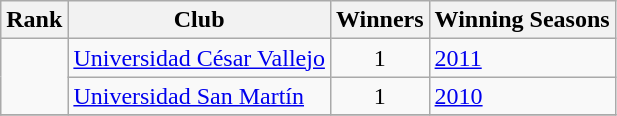<table class="sortable wikitable">
<tr>
<th>Rank</th>
<th>Club</th>
<th>Winners</th>
<th class="unsortable">Winning Seasons</th>
</tr>
<tr>
<td rowspan="2"></td>
<td><a href='#'>Universidad César Vallejo</a></td>
<td align=center>1</td>
<td><a href='#'>2011</a></td>
</tr>
<tr>
<td><a href='#'>Universidad San Martín</a></td>
<td align=center>1</td>
<td><a href='#'>2010</a></td>
</tr>
<tr>
</tr>
</table>
